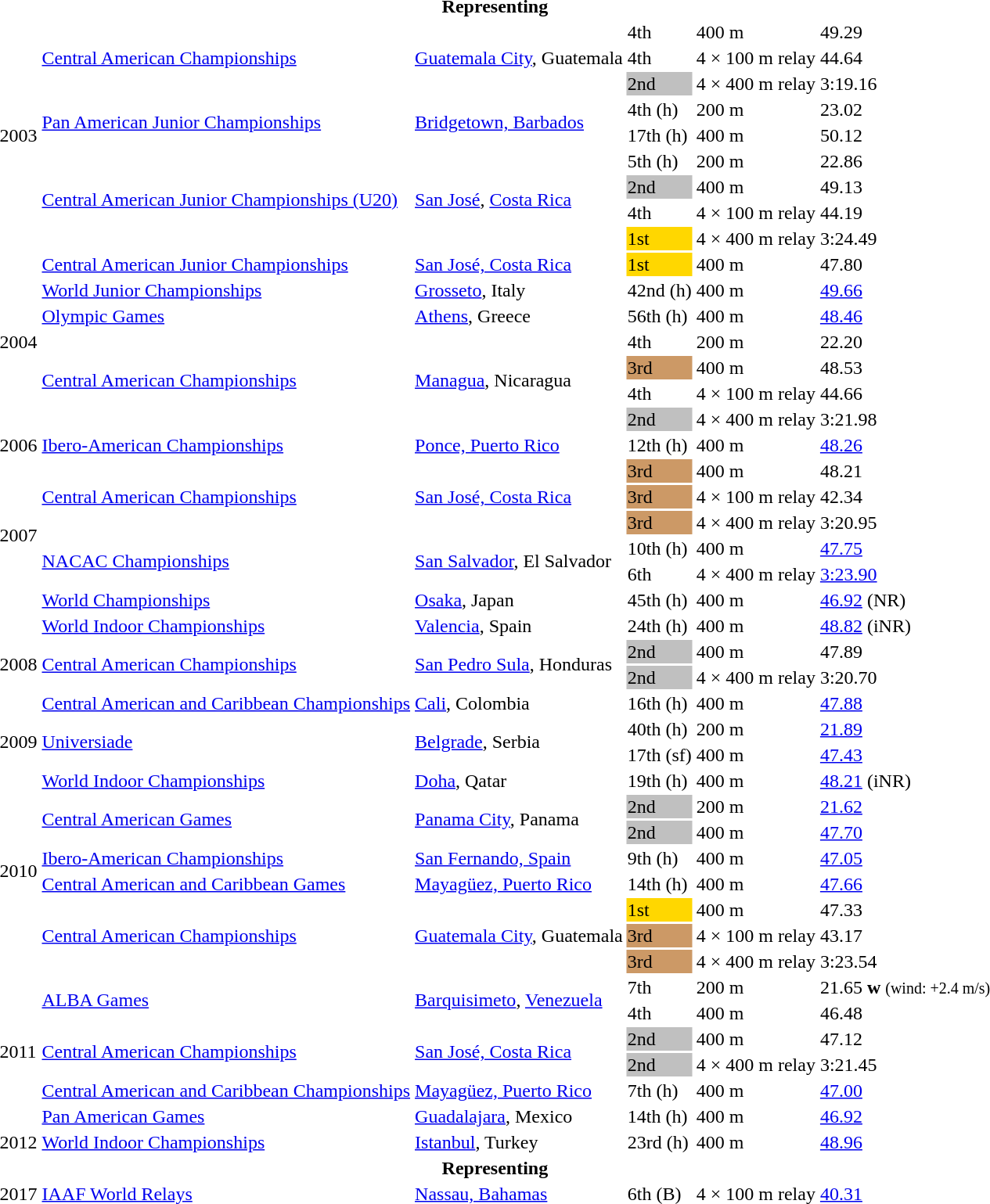<table>
<tr>
<th colspan="6">Representing </th>
</tr>
<tr>
<td rowspan=9>2003</td>
<td rowspan=3><a href='#'>Central American Championships</a></td>
<td rowspan=3><a href='#'>Guatemala City</a>, Guatemala</td>
<td>4th</td>
<td>400 m</td>
<td>49.29</td>
</tr>
<tr>
<td>4th</td>
<td>4 × 100 m relay</td>
<td>44.64</td>
</tr>
<tr>
<td bgcolor=silver>2nd</td>
<td>4 × 400 m relay</td>
<td>3:19.16</td>
</tr>
<tr>
<td rowspan=2><a href='#'>Pan American Junior Championships</a></td>
<td rowspan=2><a href='#'>Bridgetown, Barbados</a></td>
<td>4th (h)</td>
<td>200 m</td>
<td>23.02</td>
</tr>
<tr>
<td>17th (h)</td>
<td>400 m</td>
<td>50.12</td>
</tr>
<tr>
<td rowspan=4><a href='#'>Central American Junior Championships (U20)</a></td>
<td rowspan=4><a href='#'>San José</a>, <a href='#'>Costa Rica</a></td>
<td>5th (h)</td>
<td>200 m</td>
<td>22.86</td>
</tr>
<tr>
<td bgcolor=silver>2nd</td>
<td>400 m</td>
<td>49.13</td>
</tr>
<tr>
<td>4th</td>
<td>4 × 100 m relay</td>
<td>44.19</td>
</tr>
<tr>
<td bgcolor=gold>1st</td>
<td>4 × 400 m relay</td>
<td>3:24.49</td>
</tr>
<tr>
<td rowspan=7>2004</td>
<td><a href='#'>Central American Junior Championships</a></td>
<td><a href='#'>San José, Costa Rica</a></td>
<td bgcolor=gold>1st</td>
<td>400 m</td>
<td>47.80</td>
</tr>
<tr>
<td><a href='#'>World Junior Championships</a></td>
<td><a href='#'>Grosseto</a>, Italy</td>
<td>42nd (h)</td>
<td>400 m</td>
<td><a href='#'>49.66</a></td>
</tr>
<tr>
<td><a href='#'>Olympic Games</a></td>
<td><a href='#'>Athens</a>, Greece</td>
<td>56th (h)</td>
<td>400 m</td>
<td><a href='#'>48.46</a></td>
</tr>
<tr>
<td rowspan=4><a href='#'>Central American Championships</a></td>
<td rowspan=4><a href='#'>Managua</a>, Nicaragua</td>
<td>4th</td>
<td>200 m</td>
<td>22.20</td>
</tr>
<tr>
<td bgcolor=cc9966>3rd</td>
<td>400 m</td>
<td>48.53</td>
</tr>
<tr>
<td>4th</td>
<td>4 × 100 m relay</td>
<td>44.66</td>
</tr>
<tr>
<td bgcolor=silver>2nd</td>
<td>4 × 400 m relay</td>
<td>3:21.98</td>
</tr>
<tr>
<td>2006</td>
<td><a href='#'>Ibero-American Championships</a></td>
<td><a href='#'>Ponce, Puerto Rico</a></td>
<td>12th (h)</td>
<td>400 m</td>
<td><a href='#'>48.26</a></td>
</tr>
<tr>
<td rowspan=6>2007</td>
<td rowspan=3><a href='#'>Central American Championships</a></td>
<td rowspan=3><a href='#'>San José, Costa Rica</a></td>
<td bgcolor=cc9966>3rd</td>
<td>400 m</td>
<td>48.21</td>
</tr>
<tr>
<td bgcolor=cc9966>3rd</td>
<td>4 × 100 m relay</td>
<td>42.34</td>
</tr>
<tr>
<td bgcolor=cc9966>3rd</td>
<td>4 × 400 m relay</td>
<td>3:20.95</td>
</tr>
<tr>
<td rowspan=2><a href='#'>NACAC Championships</a></td>
<td rowspan=2><a href='#'>San Salvador</a>, El Salvador</td>
<td>10th (h)</td>
<td>400 m</td>
<td><a href='#'>47.75</a></td>
</tr>
<tr>
<td>6th</td>
<td>4 × 400 m relay</td>
<td><a href='#'>3:23.90</a></td>
</tr>
<tr>
<td><a href='#'>World Championships</a></td>
<td><a href='#'>Osaka</a>, Japan</td>
<td>45th (h)</td>
<td>400 m</td>
<td><a href='#'>46.92</a> (NR)</td>
</tr>
<tr>
<td rowspan=4>2008</td>
<td><a href='#'>World Indoor Championships</a></td>
<td><a href='#'>Valencia</a>, Spain</td>
<td>24th (h)</td>
<td>400 m</td>
<td><a href='#'>48.82</a> (iNR)</td>
</tr>
<tr>
<td rowspan=2><a href='#'>Central American Championships</a></td>
<td rowspan=2><a href='#'>San Pedro Sula</a>, Honduras</td>
<td bgcolor=silver>2nd</td>
<td>400 m</td>
<td>47.89</td>
</tr>
<tr>
<td bgcolor=silver>2nd</td>
<td>4 × 400 m relay</td>
<td>3:20.70</td>
</tr>
<tr>
<td><a href='#'>Central American and Caribbean Championships</a></td>
<td><a href='#'>Cali</a>, Colombia</td>
<td>16th (h)</td>
<td>400 m</td>
<td><a href='#'>47.88</a></td>
</tr>
<tr>
<td rowspan=2>2009</td>
<td rowspan=2><a href='#'>Universiade</a></td>
<td rowspan=2><a href='#'>Belgrade</a>, Serbia</td>
<td>40th (h)</td>
<td>200 m</td>
<td><a href='#'>21.89</a></td>
</tr>
<tr>
<td>17th (sf)</td>
<td>400 m</td>
<td><a href='#'>47.43</a></td>
</tr>
<tr>
<td rowspan=8>2010</td>
<td><a href='#'>World Indoor Championships</a></td>
<td><a href='#'>Doha</a>, Qatar</td>
<td>19th (h)</td>
<td>400 m</td>
<td><a href='#'>48.21</a> (iNR)</td>
</tr>
<tr>
<td rowspan=2><a href='#'>Central American Games</a></td>
<td rowspan=2><a href='#'>Panama City</a>, Panama</td>
<td bgcolor=silver>2nd</td>
<td>200 m</td>
<td><a href='#'>21.62</a></td>
</tr>
<tr>
<td bgcolor=silver>2nd</td>
<td>400 m</td>
<td><a href='#'>47.70</a></td>
</tr>
<tr>
<td><a href='#'>Ibero-American Championships</a></td>
<td><a href='#'>San Fernando, Spain</a></td>
<td>9th (h)</td>
<td>400 m</td>
<td><a href='#'>47.05</a></td>
</tr>
<tr>
<td><a href='#'>Central American and Caribbean Games</a></td>
<td><a href='#'>Mayagüez, Puerto Rico</a></td>
<td>14th (h)</td>
<td>400 m</td>
<td><a href='#'>47.66</a></td>
</tr>
<tr>
<td rowspan=3><a href='#'>Central American Championships</a></td>
<td rowspan=3><a href='#'>Guatemala City</a>, Guatemala</td>
<td bgcolor=gold>1st</td>
<td>400 m</td>
<td>47.33</td>
</tr>
<tr>
<td bgcolor=cc9966>3rd</td>
<td>4 × 100 m relay</td>
<td>43.17</td>
</tr>
<tr>
<td bgcolor=cc9966>3rd</td>
<td>4 × 400 m relay</td>
<td>3:23.54</td>
</tr>
<tr>
<td rowspan=6>2011</td>
<td rowspan=2><a href='#'>ALBA Games</a></td>
<td rowspan=2><a href='#'>Barquisimeto</a>, <a href='#'>Venezuela</a></td>
<td>7th</td>
<td>200 m</td>
<td>21.65 <strong>w</strong> <small>(wind: +2.4 m/s)</small></td>
</tr>
<tr>
<td>4th</td>
<td>400 m</td>
<td>46.48</td>
</tr>
<tr>
<td rowspan=2><a href='#'>Central American Championships</a></td>
<td rowspan=2><a href='#'>San José, Costa Rica</a></td>
<td bgcolor=silver>2nd</td>
<td>400 m</td>
<td>47.12</td>
</tr>
<tr>
<td bgcolor=silver>2nd</td>
<td>4 × 400 m relay</td>
<td>3:21.45</td>
</tr>
<tr>
<td><a href='#'>Central American and Caribbean Championships</a></td>
<td><a href='#'>Mayagüez, Puerto Rico</a></td>
<td>7th (h)</td>
<td>400 m</td>
<td><a href='#'>47.00</a></td>
</tr>
<tr>
<td><a href='#'>Pan American Games</a></td>
<td><a href='#'>Guadalajara</a>, Mexico</td>
<td>14th (h)</td>
<td>400 m</td>
<td><a href='#'>46.92</a></td>
</tr>
<tr>
<td>2012</td>
<td><a href='#'>World Indoor Championships</a></td>
<td><a href='#'>Istanbul</a>, Turkey</td>
<td>23rd (h)</td>
<td>400 m</td>
<td><a href='#'>48.96</a></td>
</tr>
<tr>
<th colspan="6">Representing </th>
</tr>
<tr>
<td>2017</td>
<td><a href='#'>IAAF World Relays</a></td>
<td><a href='#'>Nassau, Bahamas</a></td>
<td>6th (B)</td>
<td>4 × 100 m relay</td>
<td><a href='#'>40.31</a></td>
</tr>
</table>
